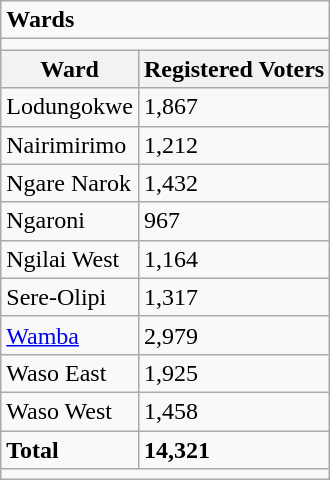<table class="wikitable">
<tr>
<td colspan="2"><strong>Wards</strong></td>
</tr>
<tr>
<td colspan="2"></td>
</tr>
<tr>
<th>Ward</th>
<th>Registered Voters</th>
</tr>
<tr>
<td>Lodungokwe</td>
<td>1,867</td>
</tr>
<tr>
<td>Nairimirimo</td>
<td>1,212</td>
</tr>
<tr>
<td>Ngare Narok</td>
<td>1,432</td>
</tr>
<tr>
<td>Ngaroni</td>
<td>967</td>
</tr>
<tr>
<td>Ngilai West</td>
<td>1,164</td>
</tr>
<tr>
<td>Sere-Olipi</td>
<td>1,317</td>
</tr>
<tr>
<td><a href='#'>Wamba</a></td>
<td>2,979</td>
</tr>
<tr>
<td>Waso East</td>
<td>1,925</td>
</tr>
<tr>
<td>Waso West</td>
<td>1,458</td>
</tr>
<tr>
<td><strong>Total</strong></td>
<td><strong>14,321</strong></td>
</tr>
<tr>
<td colspan="2"></td>
</tr>
</table>
